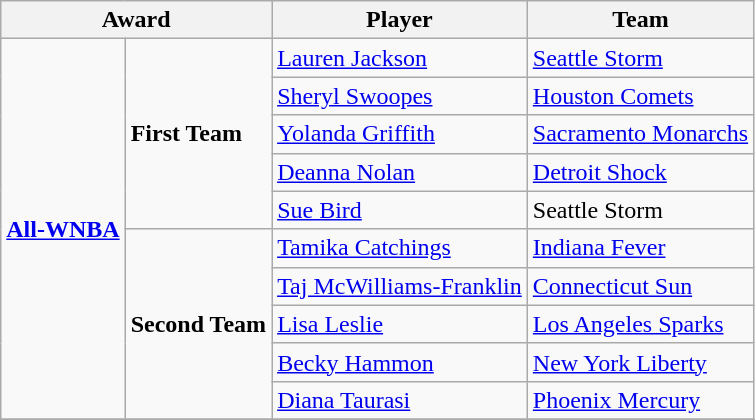<table class="wikitable">
<tr>
<th colspan=2>Award</th>
<th>Player</th>
<th>Team</th>
</tr>
<tr>
<td rowspan=10><strong><a href='#'>All-WNBA</a></strong></td>
<td rowspan=5><strong>First Team</strong></td>
<td><a href='#'>Lauren Jackson</a></td>
<td><a href='#'>Seattle Storm</a></td>
</tr>
<tr>
<td><a href='#'>Sheryl Swoopes</a></td>
<td><a href='#'>Houston Comets</a></td>
</tr>
<tr>
<td><a href='#'>Yolanda Griffith</a></td>
<td><a href='#'>Sacramento Monarchs</a></td>
</tr>
<tr>
<td><a href='#'>Deanna Nolan</a></td>
<td><a href='#'>Detroit Shock</a></td>
</tr>
<tr>
<td><a href='#'>Sue Bird</a></td>
<td>Seattle Storm</td>
</tr>
<tr>
<td rowspan=5><strong>Second Team</strong></td>
<td><a href='#'>Tamika Catchings</a></td>
<td><a href='#'>Indiana Fever</a></td>
</tr>
<tr>
<td><a href='#'>Taj McWilliams-Franklin</a></td>
<td><a href='#'>Connecticut Sun</a></td>
</tr>
<tr>
<td><a href='#'>Lisa Leslie</a></td>
<td><a href='#'>Los Angeles Sparks</a></td>
</tr>
<tr>
<td><a href='#'>Becky Hammon</a></td>
<td><a href='#'>New York Liberty</a></td>
</tr>
<tr>
<td><a href='#'>Diana Taurasi</a></td>
<td><a href='#'>Phoenix Mercury</a></td>
</tr>
<tr>
</tr>
</table>
